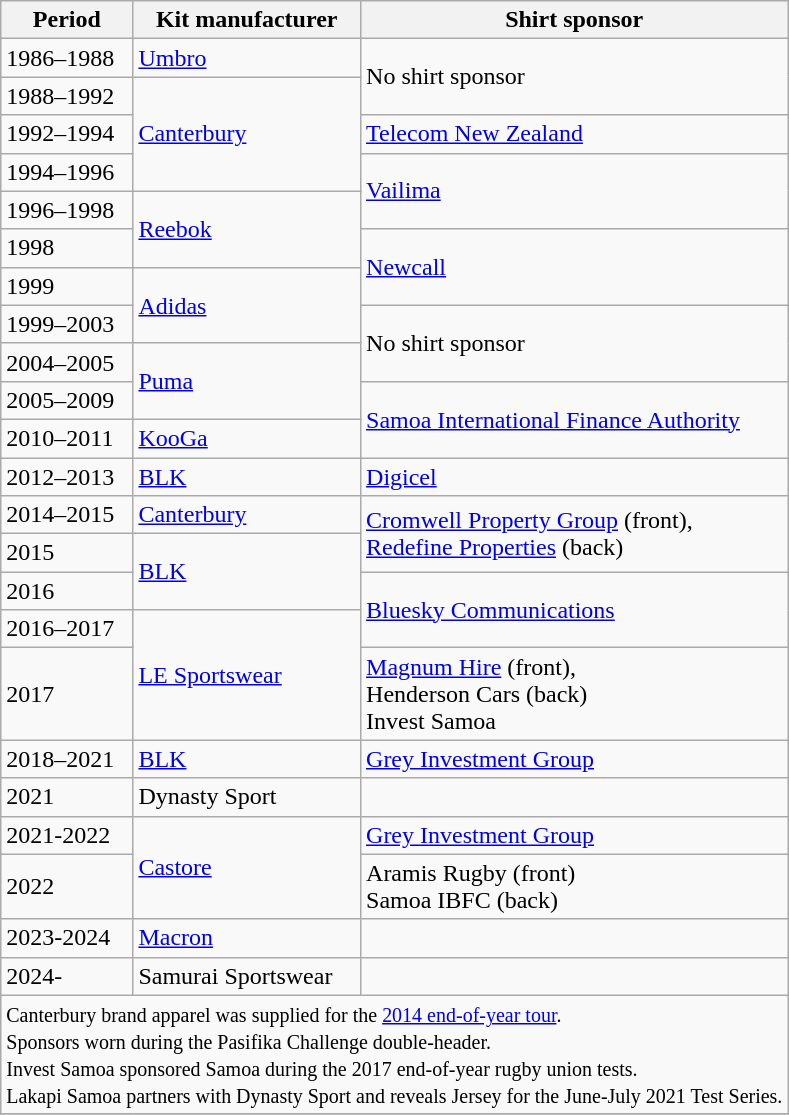<table class="wikitable">
<tr>
<th>Period</th>
<th>Kit manufacturer</th>
<th>Shirt sponsor</th>
</tr>
<tr>
<td>1986–1988</td>
<td><a href='#'>Umbro</a></td>
<td rowspan="2">No shirt sponsor</td>
</tr>
<tr>
<td>1988–1992</td>
<td rowspan="3"><a href='#'>Canterbury</a></td>
</tr>
<tr>
<td>1992–1994</td>
<td><a href='#'>Telecom New Zealand</a></td>
</tr>
<tr>
<td>1994–1996</td>
<td rowspan="2"><a href='#'>Vailima</a></td>
</tr>
<tr>
<td>1996–1998</td>
<td rowspan="2"><a href='#'>Reebok</a></td>
</tr>
<tr>
<td>1998</td>
<td rowspan="2"><a href='#'>Newcall</a></td>
</tr>
<tr>
<td>1999</td>
<td rowspan="2"><a href='#'>Adidas</a></td>
</tr>
<tr>
<td>1999–2003</td>
<td rowspan="2">No shirt sponsor</td>
</tr>
<tr>
<td>2004–2005</td>
<td rowspan="2"><a href='#'>Puma</a></td>
</tr>
<tr>
<td>2005–2009</td>
<td rowspan="2"><a href='#'>Samoa International Finance Authority</a></td>
</tr>
<tr>
<td>2010–2011</td>
<td><a href='#'>KooGa</a></td>
</tr>
<tr>
<td>2012–2013</td>
<td><a href='#'>BLK</a></td>
<td><a href='#'>Digicel</a></td>
</tr>
<tr>
<td>2014–2015</td>
<td><a href='#'>Canterbury</a></td>
<td rowspan="2"><a href='#'>Cromwell Property Group</a> (front),<br><a href='#'>Redefine Properties</a> (back)</td>
</tr>
<tr>
<td>2015</td>
<td rowspan="2"><a href='#'>BLK</a></td>
</tr>
<tr>
<td>2016</td>
<td rowspan="2"><a href='#'>Bluesky Communications</a></td>
</tr>
<tr>
<td>2016–2017</td>
<td rowspan="2"><a href='#'>LE Sportswear</a></td>
</tr>
<tr>
<td>2017</td>
<td><a href='#'>Magnum Hire</a> (front),<br> Henderson Cars (back) <br>Invest Samoa </td>
</tr>
<tr>
<td>2018–2021</td>
<td><a href='#'>BLK</a></td>
<td><a href='#'>Grey Investment Group</a></td>
</tr>
<tr>
<td>2021</td>
<td>Dynasty Sport<small></small></td>
<td></td>
</tr>
<tr>
<td>2021-2022</td>
<td rowspan="2"><a href='#'>Castore</a></td>
<td><a href='#'>Grey Investment Group</a></td>
</tr>
<tr>
<td>2022</td>
<td>Aramis Rugby (front)<br>Samoa IBFC (back)</td>
</tr>
<tr>
<td>2023-2024</td>
<td><a href='#'>Macron</a></td>
<td></td>
</tr>
<tr>
<td>2024-</td>
<td>Samurai Sportswear</td>
<td></td>
</tr>
<tr>
<td colspan="3"><small> Canterbury brand apparel was supplied for the <a href='#'>2014 end-of-year tour</a>.<br> Sponsors worn during the Pasifika Challenge double-header.<br> Invest Samoa sponsored Samoa during the 2017 end-of-year rugby union tests.<br>Lakapi Samoa partners with Dynasty Sport and reveals Jersey for the June-July 2021 Test Series.</small></td>
</tr>
<tr>
</tr>
</table>
